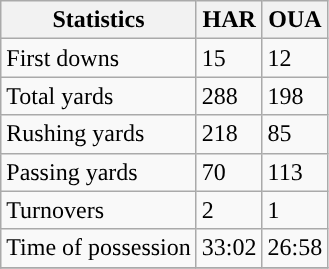<table class="wikitable" style="float: left;">
<tr>
<th>Statistics</th>
<th>HAR</th>
<th>OUA</th>
</tr>
<tr>
<td>First downs</td>
<td>15</td>
<td>12</td>
</tr>
<tr>
<td>Total yards</td>
<td>288</td>
<td>198</td>
</tr>
<tr>
<td>Rushing yards</td>
<td>218</td>
<td>85</td>
</tr>
<tr>
<td>Passing yards</td>
<td>70</td>
<td>113</td>
</tr>
<tr>
<td>Turnovers</td>
<td>2</td>
<td>1</td>
</tr>
<tr>
<td>Time of possession</td>
<td>33:02</td>
<td>26:58</td>
</tr>
<tr>
</tr>
</table>
